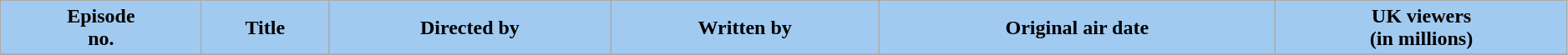<table class="wikitable plainrowheaders" style="background: #ffffff; width:99%;">
<tr>
<th style="background: #A1CAF1;">Episode<br>no.</th>
<th style="background: #A1CAF1;">Title</th>
<th style="background: #A1CAF1;">Directed by</th>
<th style="background: #A1CAF1;">Written by</th>
<th style="background: #A1CAF1;">Original air date</th>
<th style="background: #A1CAF1;">UK viewers<br>(in millions)</th>
</tr>
<tr>
</tr>
</table>
